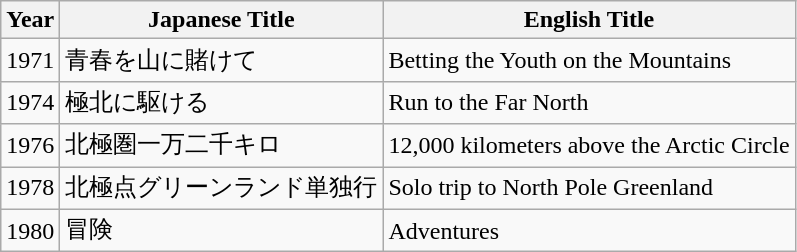<table class="wikitable">
<tr>
<th>Year</th>
<th>Japanese Title</th>
<th>English Title</th>
</tr>
<tr>
<td>1971</td>
<td>青春を山に賭けて</td>
<td>Betting the Youth on the Mountains</td>
</tr>
<tr>
<td>1974</td>
<td>極北に駆ける</td>
<td>Run to the Far North</td>
</tr>
<tr>
<td>1976</td>
<td>北極圏一万二千キロ</td>
<td>12,000 kilometers above the Arctic Circle</td>
</tr>
<tr>
<td>1978</td>
<td>北極点グリーンランド単独行</td>
<td>Solo trip to North Pole Greenland</td>
</tr>
<tr>
<td>1980</td>
<td>冒険</td>
<td>Adventures</td>
</tr>
</table>
